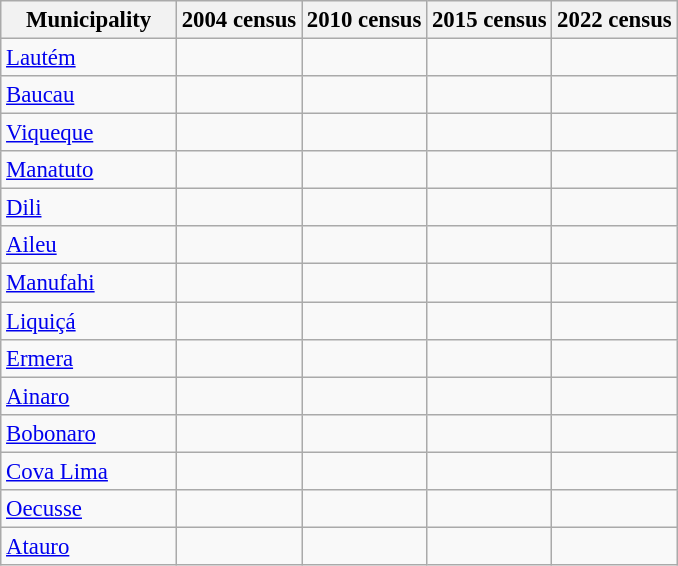<table class="wikitable sortable" style="text-align: right; font-size: 95%;">
<tr>
<th width="110">Municipality</th>
<th>2004 census</th>
<th>2010 census</th>
<th>2015 census</th>
<th>2022 census</th>
</tr>
<tr>
<td align="left"><a href='#'>Lautém</a></td>
<td></td>
<td></td>
<td></td>
<td></td>
</tr>
<tr>
<td align="left"><a href='#'>Baucau</a></td>
<td></td>
<td></td>
<td></td>
<td></td>
</tr>
<tr>
<td align="left"><a href='#'>Viqueque</a></td>
<td></td>
<td></td>
<td></td>
<td></td>
</tr>
<tr>
<td align="left"><a href='#'>Manatuto</a></td>
<td></td>
<td></td>
<td></td>
<td></td>
</tr>
<tr>
<td align="left"><a href='#'>Dili</a></td>
<td></td>
<td></td>
<td></td>
<td></td>
</tr>
<tr>
<td align="left"><a href='#'>Aileu</a></td>
<td></td>
<td></td>
<td></td>
<td></td>
</tr>
<tr>
<td align="left"><a href='#'>Manufahi</a></td>
<td></td>
<td></td>
<td></td>
<td></td>
</tr>
<tr>
<td align="left"><a href='#'>Liquiçá</a></td>
<td></td>
<td></td>
<td></td>
<td></td>
</tr>
<tr>
<td align="left"><a href='#'>Ermera</a></td>
<td></td>
<td></td>
<td></td>
<td></td>
</tr>
<tr>
<td align="left"><a href='#'>Ainaro</a></td>
<td></td>
<td></td>
<td></td>
<td></td>
</tr>
<tr>
<td align="left"><a href='#'>Bobonaro</a></td>
<td></td>
<td></td>
<td></td>
<td></td>
</tr>
<tr>
<td align="left"><a href='#'>Cova Lima</a></td>
<td></td>
<td></td>
<td></td>
<td></td>
</tr>
<tr>
<td align="left"><a href='#'>Oecusse</a></td>
<td></td>
<td></td>
<td></td>
<td></td>
</tr>
<tr>
<td align="left"><a href='#'>Atauro</a></td>
<td></td>
<td></td>
<td></td>
<td></td>
</tr>
</table>
